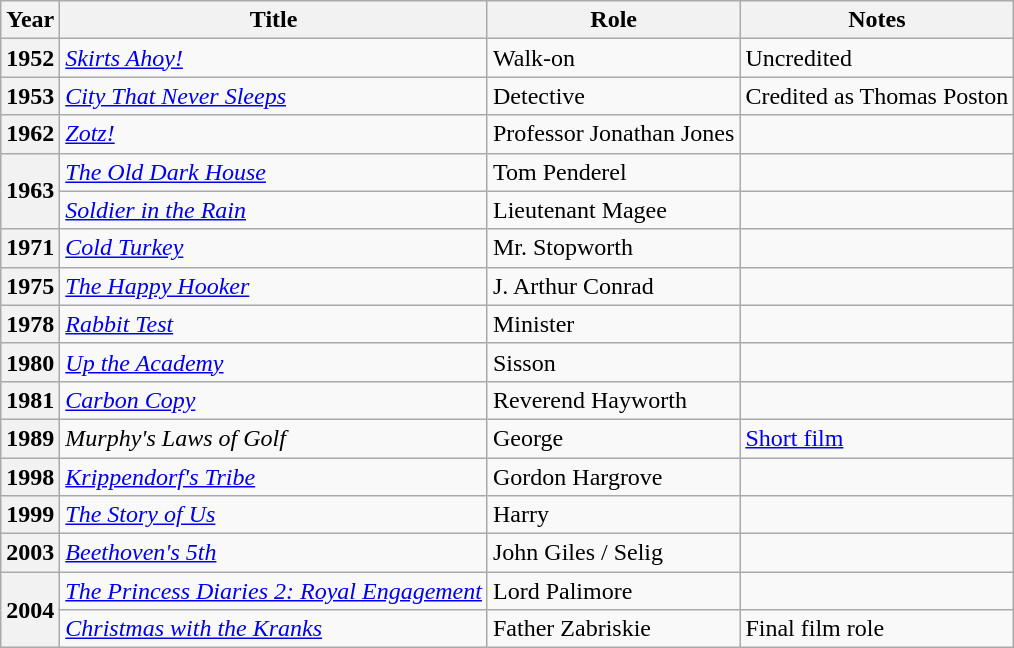<table class="wikitable unsortable">
<tr>
<th>Year</th>
<th>Title</th>
<th>Role</th>
<th>Notes</th>
</tr>
<tr>
<th>1952</th>
<td><em><a href='#'>Skirts Ahoy!</a></em></td>
<td>Walk-on</td>
<td>Uncredited</td>
</tr>
<tr>
<th>1953</th>
<td><em><a href='#'>City That Never Sleeps</a></em></td>
<td>Detective</td>
<td>Credited as Thomas Poston</td>
</tr>
<tr>
<th>1962</th>
<td><em><a href='#'>Zotz!</a></em></td>
<td>Professor Jonathan Jones</td>
<td></td>
</tr>
<tr>
<th rowspan=2>1963</th>
<td><em><a href='#'>The Old Dark House</a></em></td>
<td>Tom Penderel</td>
<td></td>
</tr>
<tr>
<td><em><a href='#'>Soldier in the Rain</a></em></td>
<td>Lieutenant Magee</td>
<td></td>
</tr>
<tr>
<th>1971</th>
<td><em><a href='#'>Cold Turkey</a></em></td>
<td>Mr. Stopworth</td>
<td></td>
</tr>
<tr>
<th>1975</th>
<td><em><a href='#'>The Happy Hooker</a></em></td>
<td>J. Arthur Conrad</td>
<td></td>
</tr>
<tr>
<th>1978</th>
<td><em><a href='#'>Rabbit Test</a></em></td>
<td>Minister</td>
<td></td>
</tr>
<tr>
<th>1980</th>
<td><em><a href='#'>Up the Academy</a></em></td>
<td>Sisson</td>
<td></td>
</tr>
<tr>
<th>1981</th>
<td><em><a href='#'>Carbon Copy</a></em></td>
<td>Reverend Hayworth</td>
<td></td>
</tr>
<tr>
<th>1989</th>
<td><em>Murphy's Laws of Golf</em></td>
<td>George</td>
<td><a href='#'>Short film</a></td>
</tr>
<tr>
<th>1998</th>
<td><em><a href='#'>Krippendorf's Tribe</a></em></td>
<td>Gordon Hargrove</td>
<td></td>
</tr>
<tr>
<th>1999</th>
<td><em><a href='#'>The Story of Us</a></em></td>
<td>Harry</td>
<td></td>
</tr>
<tr>
<th>2003</th>
<td><em><a href='#'>Beethoven's 5th</a></em></td>
<td>John Giles / Selig</td>
<td></td>
</tr>
<tr>
<th rowspan=2>2004</th>
<td><em><a href='#'>The Princess Diaries 2: Royal Engagement</a></em></td>
<td>Lord Palimore</td>
<td></td>
</tr>
<tr>
<td><em><a href='#'>Christmas with the Kranks</a></em></td>
<td>Father Zabriskie</td>
<td>Final film role</td>
</tr>
</table>
